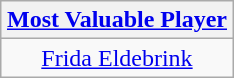<table class=wikitable style="text-align:center; margin:auto">
<tr>
<th><a href='#'>Most Valuable Player</a></th>
</tr>
<tr>
<td> <a href='#'>Frida Eldebrink</a></td>
</tr>
</table>
